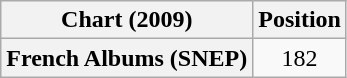<table class="wikitable plainrowheaders" style="text-align:center">
<tr>
<th scope="col">Chart (2009)</th>
<th scope="col">Position</th>
</tr>
<tr>
<th scope="row">French Albums (SNEP)</th>
<td>182</td>
</tr>
</table>
